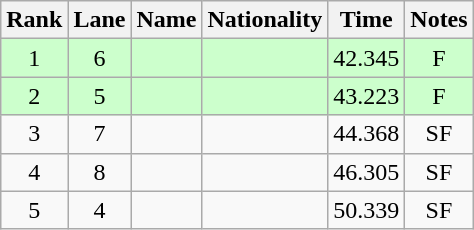<table class="wikitable sortable" style="text-align:center">
<tr>
<th>Rank</th>
<th>Lane</th>
<th>Name</th>
<th>Nationality</th>
<th>Time</th>
<th>Notes</th>
</tr>
<tr bgcolor=ccffcc>
<td>1</td>
<td>6</td>
<td align=left></td>
<td align=left></td>
<td>42.345</td>
<td>F</td>
</tr>
<tr bgcolor=ccffcc>
<td>2</td>
<td>5</td>
<td align=left></td>
<td align=left></td>
<td>43.223</td>
<td>F</td>
</tr>
<tr>
<td>3</td>
<td>7</td>
<td align=left></td>
<td align=left></td>
<td>44.368</td>
<td>SF</td>
</tr>
<tr>
<td>4</td>
<td>8</td>
<td align=left></td>
<td align=left></td>
<td>46.305</td>
<td>SF</td>
</tr>
<tr>
<td>5</td>
<td>4</td>
<td align=left></td>
<td align=left></td>
<td>50.339</td>
<td>SF</td>
</tr>
</table>
